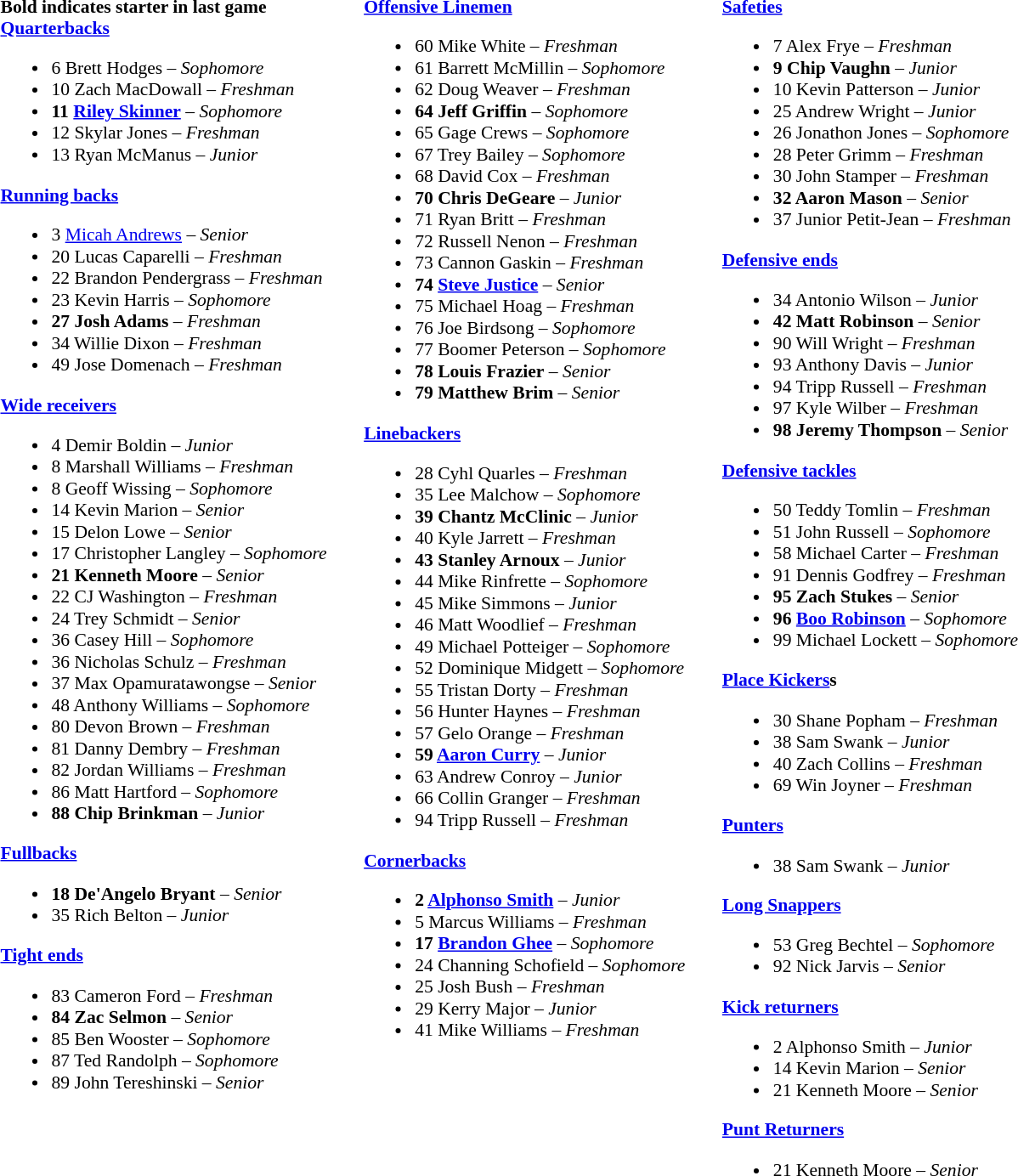<table class="toccolours" style="border-collapse:collapse; font-size:90%;">
<tr>
<td colspan="7" align="center"></td>
</tr>
<tr>
<td colspan=7 align="right"></td>
</tr>
<tr>
<td valign="top"><br><strong>Bold indicates starter in last game</strong><br><strong><a href='#'>Quarterbacks</a></strong><ul><li>6 Brett Hodges – <em> Sophomore</em></li><li>10 Zach MacDowall – <em> Freshman</em></li><li><strong>11 <a href='#'>Riley Skinner</a></strong> – <em> Sophomore</em></li><li>12 Skylar Jones – <em>Freshman</em></li><li>13 Ryan McManus – <em>Junior</em></li></ul><strong><a href='#'>Running backs</a></strong><ul><li>3 <a href='#'>Micah Andrews</a> – <em> Senior</em></li><li>20 Lucas Caparelli – <em> Freshman</em></li><li>22 Brandon Pendergrass – <em>Freshman</em></li><li>23 Kevin Harris – <em>  Sophomore</em></li><li><strong>27 Josh Adams</strong> – <em> Freshman</em></li><li>34 Willie Dixon – <em>Freshman</em></li><li>49 Jose Domenach – <em>Freshman</em></li></ul><strong><a href='#'>Wide receivers</a></strong><ul><li>4 Demir Boldin – <em> Junior</em></li><li>8 Marshall Williams – <em> Freshman</em></li><li>8 Geoff Wissing – <em>Sophomore</em></li><li>14 Kevin Marion – <em> Senior</em></li><li>15 Delon Lowe – <em> Senior</em></li><li>17 Christopher Langley – <em>Sophomore</em></li><li><strong>21 Kenneth Moore</strong> – <em> Senior</em></li><li>22 CJ Washington – <em>Freshman</em></li><li>24 Trey Schmidt – <em>Senior</em></li><li>36 Casey Hill – <em> Sophomore</em></li><li>36 Nicholas Schulz – <em>Freshman</em></li><li>37 Max Opamuratawongse – <em>Senior</em></li><li>48 Anthony Williams – <em>Sophomore</em></li><li>80 Devon Brown – <em>Freshman</em></li><li>81 Danny Dembry – <em>Freshman</em></li><li>82 Jordan Williams – <em>Freshman</em></li><li>86 Matt Hartford – <em>Sophomore</em></li><li><strong>88 Chip Brinkman</strong> – <em> Junior</em></li></ul><strong><a href='#'>Fullbacks</a></strong><ul><li><strong>18 De'Angelo Bryant</strong> – <em> Senior</em></li><li>35 Rich Belton – <em> Junior</em></li></ul><strong><a href='#'>Tight ends</a></strong><ul><li>83 Cameron Ford – <em>Freshman</em></li><li><strong>84 Zac Selmon</strong> – <em> Senior</em></li><li>85 Ben Wooster – <em> Sophomore</em></li><li>87 Ted Randolph – <em> Sophomore</em></li><li>89 John Tereshinski – <em> Senior</em></li></ul></td>
<td width="25"> </td>
<td valign="top"><br><strong><a href='#'>Offensive Linemen</a></strong><ul><li>60 Mike White – <em>Freshman</em></li><li>61 Barrett McMillin – <em> Sophomore</em></li><li>62 Doug Weaver – <em>Freshman</em></li><li><strong>64 Jeff Griffin</strong> – <em> Sophomore</em></li><li>65 Gage Crews – <em> Sophomore</em></li><li>67 Trey Bailey – <em> Sophomore</em></li><li>68 David Cox – <em>Freshman</em></li><li><strong>70 Chris DeGeare</strong> – <em>Junior</em></li><li>71 Ryan Britt – <em>Freshman</em></li><li>72 Russell Nenon – <em> Freshman</em></li><li>73 Cannon Gaskin – <em> Freshman</em></li><li><strong>74 <a href='#'>Steve Justice</a></strong> – <em> Senior</em></li><li>75 Michael Hoag – <em>Freshman</em></li><li>76 Joe Birdsong – <em> Sophomore</em></li><li>77 Boomer Peterson – <em> Sophomore</em></li><li><strong>78 Louis Frazier</strong> – <em> Senior</em></li><li><strong>79 Matthew Brim</strong> – <em> Senior</em></li></ul><strong><a href='#'>Linebackers</a></strong><ul><li>28 Cyhl Quarles – <em>Freshman</em></li><li>35 Lee Malchow – <em>Sophomore</em></li><li><strong>39 Chantz McClinic</strong> – <em> Junior</em></li><li>40 Kyle Jarrett – <em>Freshman</em></li><li><strong>43 Stanley Arnoux</strong> – <em> Junior</em></li><li>44 Mike Rinfrette – <em> Sophomore</em></li><li>45 Mike Simmons – <em> Junior</em></li><li>46 Matt Woodlief – <em> Freshman</em></li><li>49 Michael Potteiger – <em>Sophomore</em></li><li>52 Dominique Midgett – <em> Sophomore</em></li><li>55 Tristan Dorty – <em>Freshman</em></li><li>56 Hunter Haynes – <em> Freshman</em></li><li>57 Gelo Orange – <em>Freshman</em></li><li><strong>59 <a href='#'>Aaron Curry</a></strong> – <em> Junior</em></li><li>63 Andrew Conroy – <em>Junior</em></li><li>66 Collin Granger – <em>Freshman</em></li><li>94 Tripp Russell – <em> Freshman</em></li></ul><strong><a href='#'>Cornerbacks</a></strong><ul><li><strong>2 <a href='#'>Alphonso Smith</a></strong> – <em> Junior</em></li><li>5 Marcus Williams – <em> Freshman</em></li><li><strong>17 <a href='#'>Brandon Ghee</a></strong> – <em> Sophomore</em></li><li>24 Channing Schofield – <em> Sophomore</em></li><li>25 Josh Bush – <em>Freshman</em></li><li>29 Kerry Major – <em> Junior</em></li><li>41 Mike Williams – <em>Freshman</em></li></ul></td>
<td width="25"> </td>
<td valign="top"><br><strong><a href='#'>Safeties</a></strong><ul><li>7 Alex Frye – <em> Freshman</em></li><li><strong>9 Chip Vaughn</strong> – <em> Junior</em></li><li>10 Kevin Patterson – <em> Junior</em></li><li>25 Andrew Wright – <em>Junior</em></li><li>26 Jonathon Jones – <em> Sophomore</em></li><li>28 Peter Grimm – <em>Freshman</em></li><li>30 John Stamper – <em>Freshman</em></li><li><strong>32 Aaron Mason</strong> – <em> Senior</em></li><li>37 Junior Petit-Jean – <em>Freshman</em></li></ul><strong><a href='#'>Defensive ends</a></strong><ul><li>34 Antonio Wilson – <em> Junior</em></li><li><strong>42 Matt Robinson</strong> – <em> Senior</em></li><li>90 Will Wright – <em>Freshman</em></li><li>93 Anthony Davis – <em> Junior</em></li><li>94 Tripp Russell – <em> Freshman</em></li><li>97 Kyle Wilber – <em>Freshman</em></li><li><strong>98 Jeremy Thompson</strong> – <em>Senior</em></li></ul><strong><a href='#'>Defensive tackles</a></strong><ul><li>50 Teddy Tomlin – <em> Freshman</em></li><li>51 John Russell – <em> Sophomore</em></li><li>58 Michael Carter – <em> Freshman</em></li><li>91 Dennis Godfrey – <em>Freshman</em></li><li><strong>95 Zach Stukes</strong> – <em> Senior</em></li><li><strong>96 <a href='#'>Boo Robinson</a></strong> – <em> Sophomore</em></li><li>99 Michael Lockett – <em> Sophomore</em></li></ul><strong><a href='#'>Place Kickers</a>s</strong><ul><li>30 Shane Popham – <em>Freshman</em></li><li>38 Sam Swank – <em> Junior</em></li><li>40 Zach Collins – <em>Freshman</em></li><li>69 Win Joyner – <em>Freshman</em></li></ul><strong><a href='#'>Punters</a></strong><ul><li>38 Sam Swank – <em> Junior</em></li></ul><strong><a href='#'>Long Snappers</a></strong><ul><li>53 Greg Bechtel – <em>Sophomore</em></li><li>92 Nick Jarvis – <em>Senior</em></li></ul><strong><a href='#'>Kick returners</a></strong><ul><li>2 Alphonso Smith – <em> Junior</em></li><li>14 Kevin Marion – <em> Senior</em></li><li>21 Kenneth Moore – <em> Senior</em></li></ul><strong><a href='#'>Punt Returners</a></strong><ul><li>21 Kenneth Moore – <em> Senior</em></li></ul></td>
</tr>
<tr>
<td colspan="5" valign="bottom" align="right"><small>      </small></td>
</tr>
</table>
